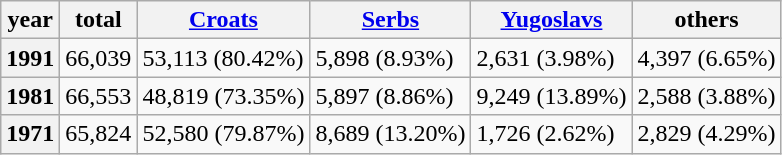<table class="wikitable plainrowheaders sortable">
<tr>
<th scope="col">year</th>
<th scope="col">total</th>
<th scope="col"><a href='#'>Croats</a></th>
<th scope="col"><a href='#'>Serbs</a></th>
<th scope="col"><a href='#'>Yugoslavs</a></th>
<th scope="col">others</th>
</tr>
<tr>
<th scope="row">1991</th>
<td>66,039</td>
<td>53,113 (80.42%)</td>
<td>5,898 (8.93%)</td>
<td>2,631 (3.98%)</td>
<td>4,397 (6.65%)</td>
</tr>
<tr>
<th scope="row">1981</th>
<td>66,553</td>
<td>48,819 (73.35%)</td>
<td>5,897 (8.86%)</td>
<td>9,249 (13.89%)</td>
<td>2,588 (3.88%)</td>
</tr>
<tr>
<th scope="row">1971</th>
<td>65,824</td>
<td>52,580 (79.87%)</td>
<td>8,689 (13.20%)</td>
<td>1,726 (2.62%)</td>
<td>2,829 (4.29%)</td>
</tr>
</table>
